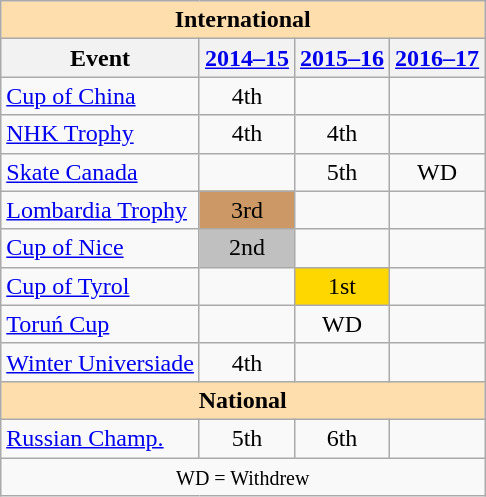<table class="wikitable" style="text-align:center">
<tr>
<th style="background-color: #ffdead; " colspan=4 align=center>International</th>
</tr>
<tr>
<th>Event</th>
<th><a href='#'>2014–15</a></th>
<th><a href='#'>2015–16</a></th>
<th><a href='#'>2016–17</a></th>
</tr>
<tr>
<td align=left> <a href='#'>Cup of China</a></td>
<td>4th</td>
<td></td>
<td></td>
</tr>
<tr>
<td align=left> <a href='#'>NHK Trophy</a></td>
<td>4th</td>
<td>4th</td>
<td></td>
</tr>
<tr>
<td align=left> <a href='#'>Skate Canada</a></td>
<td></td>
<td>5th</td>
<td>WD</td>
</tr>
<tr>
<td align=left> <a href='#'>Lombardia Trophy</a></td>
<td bgcolor=cc9966>3rd</td>
<td></td>
<td></td>
</tr>
<tr>
<td align=left><a href='#'>Cup of Nice</a></td>
<td bgcolor=silver>2nd</td>
<td></td>
<td></td>
</tr>
<tr>
<td align=left><a href='#'>Cup of Tyrol</a></td>
<td></td>
<td bgcolor=gold>1st</td>
<td></td>
</tr>
<tr>
<td align=left><a href='#'>Toruń Cup</a></td>
<td></td>
<td>WD</td>
<td></td>
</tr>
<tr>
<td align=left><a href='#'>Winter Universiade</a></td>
<td>4th</td>
<td></td>
<td></td>
</tr>
<tr>
<th style="background-color: #ffdead; " colspan=4 align=center>National</th>
</tr>
<tr>
<td align=left><a href='#'>Russian Champ.</a></td>
<td>5th</td>
<td>6th</td>
<td></td>
</tr>
<tr>
<td colspan=4 align=center><small> WD = Withdrew </small></td>
</tr>
</table>
